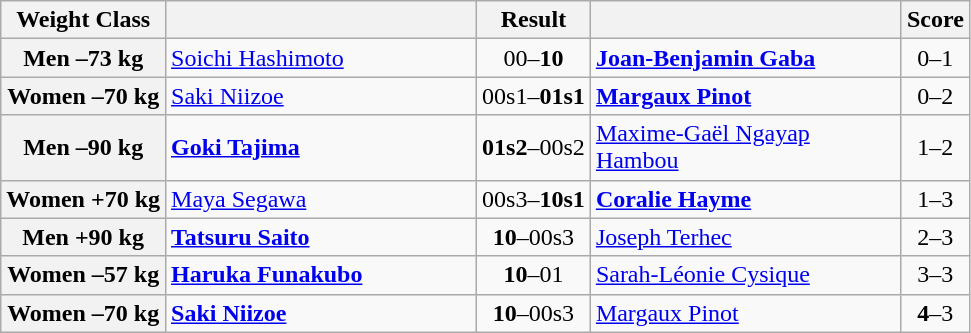<table class="wikitable">
<tr>
<th>Weight Class</th>
<th style="width: 200px;"></th>
<th>Result</th>
<th style="width: 200px;"></th>
<th>Score</th>
</tr>
<tr>
<th>Men –73 kg</th>
<td><a href='#'>Soichi Hashimoto</a></td>
<td align=center>00–<strong>10</strong></td>
<td><strong><a href='#'>Joan-Benjamin Gaba</a></strong></td>
<td align=center>0–1</td>
</tr>
<tr>
<th>Women –70 kg</th>
<td><a href='#'>Saki Niizoe</a></td>
<td align=center>00s1–<strong>01s1</strong></td>
<td><strong><a href='#'>Margaux Pinot</a></strong></td>
<td align=center>0–2</td>
</tr>
<tr>
<th>Men –90 kg</th>
<td><strong><a href='#'>Goki Tajima</a></strong></td>
<td align=center><strong>01s2</strong>–00s2</td>
<td><a href='#'>Maxime-Gaël Ngayap Hambou</a></td>
<td align=center>1–2</td>
</tr>
<tr>
<th>Women +70 kg</th>
<td><a href='#'>Maya Segawa</a></td>
<td align=center>00s3–<strong>10s1</strong></td>
<td><strong><a href='#'>Coralie Hayme</a></strong></td>
<td align=center>1–3</td>
</tr>
<tr>
<th>Men +90 kg</th>
<td><strong><a href='#'>Tatsuru Saito</a></strong></td>
<td align=center><strong>10</strong>–00s3</td>
<td><a href='#'>Joseph Terhec</a></td>
<td align=center>2–3</td>
</tr>
<tr>
<th>Women –57 kg</th>
<td><strong><a href='#'>Haruka Funakubo</a></strong></td>
<td align=center><strong>10</strong>–01</td>
<td><a href='#'>Sarah-Léonie Cysique</a></td>
<td align=center>3–3</td>
</tr>
<tr>
<th>Women –70 kg</th>
<td><strong><a href='#'>Saki Niizoe</a></strong></td>
<td align=center><strong>10</strong>–00s3</td>
<td><a href='#'>Margaux Pinot</a></td>
<td align=center><strong>4</strong>–3</td>
</tr>
</table>
